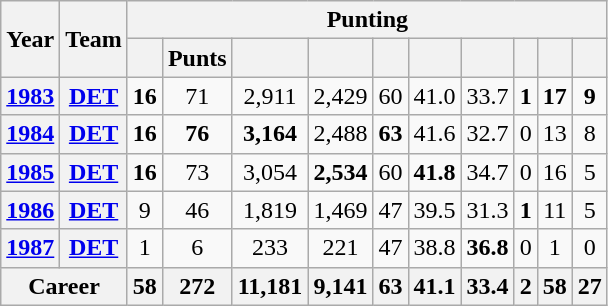<table class=wikitable style="text-align:center;">
<tr>
<th rowspan="2">Year</th>
<th rowspan="2">Team</th>
<th colspan="10">Punting</th>
</tr>
<tr>
<th></th>
<th>Punts</th>
<th></th>
<th></th>
<th></th>
<th></th>
<th></th>
<th></th>
<th></th>
<th></th>
</tr>
<tr>
<th><a href='#'>1983</a></th>
<th><a href='#'>DET</a></th>
<td><strong>16</strong></td>
<td>71</td>
<td>2,911</td>
<td>2,429</td>
<td>60</td>
<td>41.0</td>
<td>33.7</td>
<td><strong>1</strong></td>
<td><strong>17</strong></td>
<td><strong>9</strong></td>
</tr>
<tr>
<th><a href='#'>1984</a></th>
<th><a href='#'>DET</a></th>
<td><strong>16</strong></td>
<td><strong>76</strong></td>
<td><strong>3,164</strong></td>
<td>2,488</td>
<td><strong>63</strong></td>
<td>41.6</td>
<td>32.7</td>
<td>0</td>
<td>13</td>
<td>8</td>
</tr>
<tr>
<th><a href='#'>1985</a></th>
<th><a href='#'>DET</a></th>
<td><strong>16</strong></td>
<td>73</td>
<td>3,054</td>
<td><strong>2,534</strong></td>
<td>60</td>
<td><strong>41.8</strong></td>
<td>34.7</td>
<td>0</td>
<td>16</td>
<td>5</td>
</tr>
<tr>
<th><a href='#'>1986</a></th>
<th><a href='#'>DET</a></th>
<td>9</td>
<td>46</td>
<td>1,819</td>
<td>1,469</td>
<td>47</td>
<td>39.5</td>
<td>31.3</td>
<td><strong>1</strong></td>
<td>11</td>
<td>5</td>
</tr>
<tr>
<th><a href='#'>1987</a></th>
<th><a href='#'>DET</a></th>
<td>1</td>
<td>6</td>
<td>233</td>
<td>221</td>
<td>47</td>
<td>38.8</td>
<td><strong>36.8</strong></td>
<td>0</td>
<td>1</td>
<td>0</td>
</tr>
<tr>
<th colspan="2">Career</th>
<th>58</th>
<th>272</th>
<th>11,181</th>
<th>9,141</th>
<th>63</th>
<th>41.1</th>
<th>33.4</th>
<th>2</th>
<th>58</th>
<th>27</th>
</tr>
</table>
